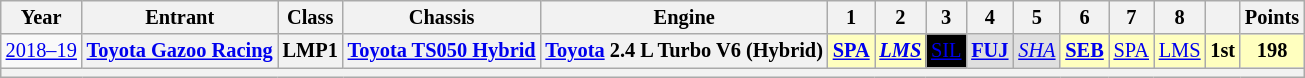<table class="wikitable" style="text-align:center; font-size:85%">
<tr>
<th scope="col">Year</th>
<th scope="col">Entrant</th>
<th scope="col">Class</th>
<th scope="col">Chassis</th>
<th scope="col">Engine</th>
<th scope="col">1</th>
<th scope="col">2</th>
<th scope="col">3</th>
<th scope="col">4</th>
<th scope="col">5</th>
<th scope="col">6</th>
<th scope="col">7</th>
<th scope="col">8</th>
<th scope="col"></th>
<th scope="col">Points</th>
</tr>
<tr>
<td nowrap><a href='#'>2018–19</a></td>
<th nowrap><a href='#'>Toyota Gazoo Racing</a></th>
<th>LMP1</th>
<th nowrap><a href='#'>Toyota TS050 Hybrid</a></th>
<th nowrap><a href='#'>Toyota</a> 2.4 L Turbo V6 (Hybrid)</th>
<td style="background:#FFFFBF"><strong><a href='#'>SPA</a></strong><br></td>
<td style="background:#FFFFBF"><strong><em><a href='#'>LMS</a></em></strong><br></td>
<td style="background:#000000; color:#ffffff"><a href='#'><span>SIL</span></a><br></td>
<td style="background:#DFDFDF"><strong><a href='#'>FUJ</a></strong><br></td>
<td style="background:#DFDFDF"><em><a href='#'>SHA</a></em><br></td>
<td style="background:#FFFFBF"><strong><a href='#'>SEB</a></strong><br></td>
<td style="background:#FFFFBF"><a href='#'>SPA</a><br></td>
<td style="background:#FFFFBF"><a href='#'>LMS</a><br></td>
<th style="background:#FFFFBF">1st</th>
<th style="background:#FFFFBF">198</th>
</tr>
<tr>
<th colspan="15"></th>
</tr>
</table>
